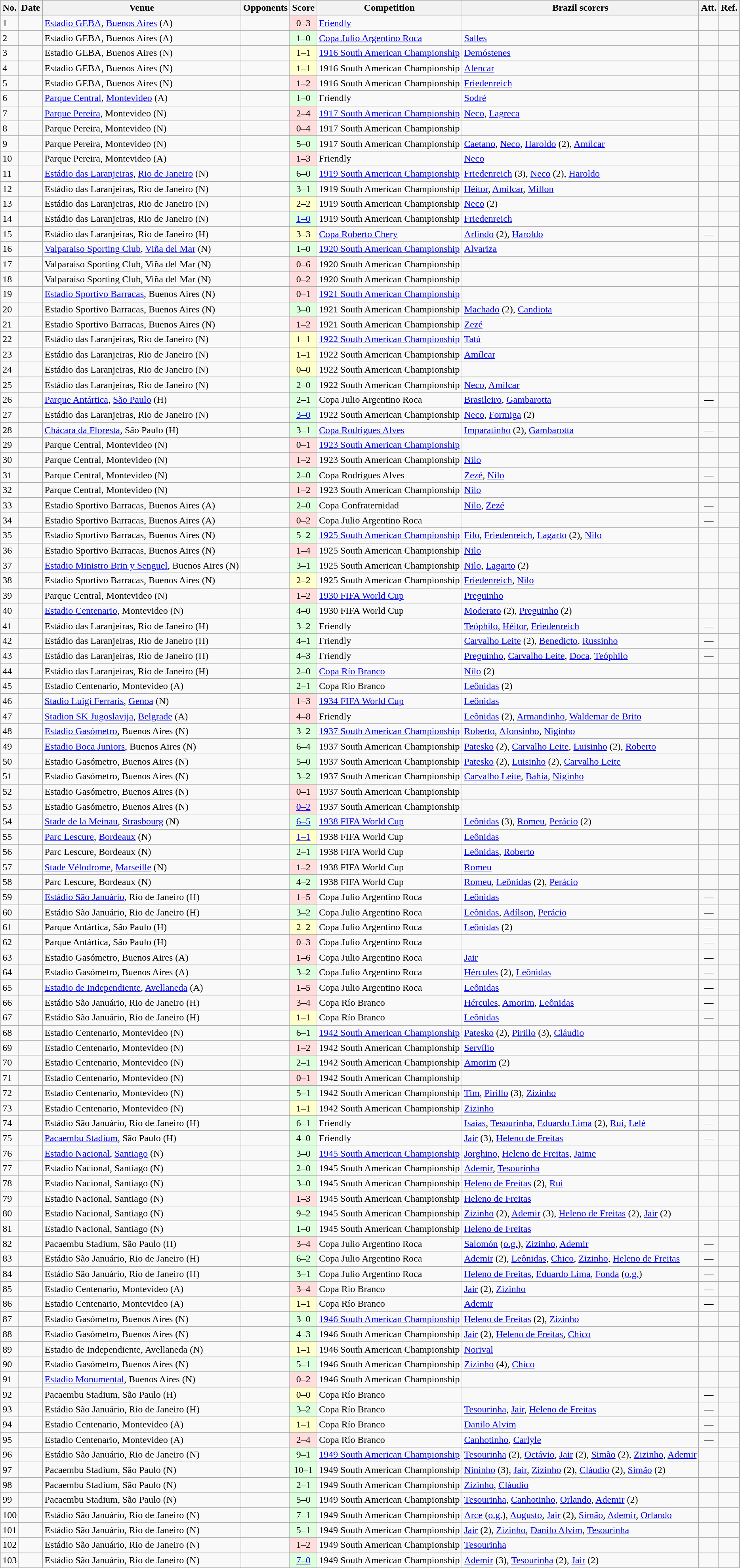<table class="wikitable sortable">
<tr>
<th>No.</th>
<th>Date</th>
<th>Venue</th>
<th>Opponents</th>
<th>Score</th>
<th>Competition</th>
<th class=unsortable>Brazil scorers</th>
<th>Att.</th>
<th class=unsortable>Ref.</th>
</tr>
<tr>
<td>1</td>
<td></td>
<td><a href='#'>Estadio GEBA</a>, <a href='#'>Buenos Aires</a> (A)</td>
<td></td>
<td align=center bgcolor=#ffdddd>0–3</td>
<td><a href='#'>Friendly</a></td>
<td></td>
<td align=center></td>
<td></td>
</tr>
<tr>
<td>2</td>
<td></td>
<td>Estadio GEBA, Buenos Aires (A)</td>
<td></td>
<td align=center bgcolor=#ddffdd>1–0</td>
<td><a href='#'>Copa Julio Argentino Roca</a></td>
<td><a href='#'>Salles</a></td>
<td align=center></td>
<td></td>
</tr>
<tr>
<td>3</td>
<td></td>
<td>Estadio GEBA, Buenos Aires (N)</td>
<td></td>
<td align=center bgcolor=#ffffcc>1–1</td>
<td><a href='#'>1916 South American Championship</a></td>
<td><a href='#'>Demóstenes</a></td>
<td align=center></td>
<td></td>
</tr>
<tr>
<td>4</td>
<td></td>
<td>Estadio GEBA, Buenos Aires (N)</td>
<td></td>
<td align=center bgcolor=#ffffcc>1–1</td>
<td>1916 South American Championship</td>
<td><a href='#'>Alencar</a></td>
<td align=center></td>
<td></td>
</tr>
<tr>
<td>5</td>
<td></td>
<td>Estadio GEBA, Buenos Aires (N)</td>
<td></td>
<td align=center bgcolor=#ffdddd>1–2</td>
<td>1916 South American Championship</td>
<td><a href='#'>Friedenreich</a></td>
<td align=center></td>
<td></td>
</tr>
<tr>
<td>6</td>
<td></td>
<td><a href='#'>Parque Central</a>, <a href='#'>Montevideo</a> (A)</td>
<td></td>
<td align=center bgcolor=#ddffdd>1–0</td>
<td>Friendly</td>
<td><a href='#'>Sodré</a></td>
<td align=center></td>
<td></td>
</tr>
<tr>
<td>7</td>
<td></td>
<td><a href='#'>Parque Pereira</a>, Montevideo (N)</td>
<td></td>
<td align=center bgcolor=#ffdddd>2–4</td>
<td><a href='#'>1917 South American Championship</a></td>
<td><a href='#'>Neco</a>, <a href='#'>Lagreca</a></td>
<td align=center></td>
<td></td>
</tr>
<tr>
<td>8</td>
<td></td>
<td>Parque Pereira, Montevideo (N)</td>
<td></td>
<td align=center bgcolor=#ffdddd>0–4</td>
<td>1917 South American Championship</td>
<td></td>
<td align=center></td>
<td></td>
</tr>
<tr>
<td>9</td>
<td></td>
<td>Parque Pereira, Montevideo (N)</td>
<td></td>
<td align=center bgcolor=#ddffdd>5–0</td>
<td>1917 South American Championship</td>
<td><a href='#'>Caetano</a>, <a href='#'>Neco</a>, <a href='#'>Haroldo</a> (2), <a href='#'>Amílcar</a></td>
<td align=center></td>
<td></td>
</tr>
<tr>
<td>10</td>
<td></td>
<td>Parque Pereira, Montevideo (A)</td>
<td></td>
<td align=center bgcolor=#ffdddd>1–3</td>
<td>Friendly</td>
<td><a href='#'>Neco</a></td>
<td align=center></td>
<td></td>
</tr>
<tr>
<td>11</td>
<td></td>
<td><a href='#'>Estádio das Laranjeiras</a>, <a href='#'>Rio de Janeiro</a> (N)</td>
<td></td>
<td align=center bgcolor=#ddffdd>6–0</td>
<td><a href='#'>1919 South American Championship</a></td>
<td><a href='#'>Friedenreich</a> (3), <a href='#'>Neco</a> (2), <a href='#'>Haroldo</a></td>
<td align=center></td>
<td></td>
</tr>
<tr>
<td>12</td>
<td></td>
<td>Estádio das Laranjeiras, Rio de Janeiro (N)</td>
<td></td>
<td align=center bgcolor=#ddffdd>3–1</td>
<td>1919 South American Championship</td>
<td><a href='#'>Héitor</a>, <a href='#'>Amílcar</a>, <a href='#'>Millon</a></td>
<td align=center></td>
<td></td>
</tr>
<tr>
<td>13</td>
<td></td>
<td>Estádio das Laranjeiras, Rio de Janeiro (N)</td>
<td></td>
<td align=center bgcolor=#ffffcc>2–2</td>
<td>1919 South American Championship</td>
<td><a href='#'>Neco</a> (2)</td>
<td align=center></td>
<td></td>
</tr>
<tr>
<td>14</td>
<td></td>
<td>Estádio das Laranjeiras, Rio de Janeiro (N)</td>
<td></td>
<td align=center bgcolor=#ddffdd><a href='#'>1–0</a> </td>
<td>1919 South American Championship</td>
<td><a href='#'>Friedenreich</a></td>
<td align=center></td>
<td></td>
</tr>
<tr>
<td>15</td>
<td></td>
<td>Estádio das Laranjeiras, Rio de Janeiro (H)</td>
<td></td>
<td align=center bgcolor=#ffffcc>3–3</td>
<td><a href='#'>Copa Roberto Chery</a></td>
<td><a href='#'>Arlindo</a> (2), <a href='#'>Haroldo</a></td>
<td align=center>—</td>
<td></td>
</tr>
<tr>
<td>16</td>
<td></td>
<td><a href='#'>Valparaiso Sporting Club</a>, <a href='#'>Viña del Mar</a> (N)</td>
<td></td>
<td align=center bgcolor=#ddffdd>1–0</td>
<td><a href='#'>1920 South American Championship</a></td>
<td><a href='#'>Alvariza</a></td>
<td align=center></td>
<td></td>
</tr>
<tr>
<td>17</td>
<td></td>
<td>Valparaiso Sporting Club, Viña del Mar (N)</td>
<td></td>
<td align=center bgcolor=#ffdddd>0–6</td>
<td>1920 South American Championship</td>
<td></td>
<td align=center></td>
<td></td>
</tr>
<tr>
<td>18</td>
<td></td>
<td>Valparaiso Sporting Club, Viña del Mar (N)</td>
<td></td>
<td align=center bgcolor=#ffdddd>0–2</td>
<td>1920 South American Championship</td>
<td></td>
<td align=center></td>
<td></td>
</tr>
<tr>
<td>19</td>
<td></td>
<td><a href='#'>Estadio Sportivo Barracas</a>, Buenos Aires (N)</td>
<td></td>
<td align=center bgcolor=#ffdddd>0–1</td>
<td><a href='#'>1921 South American Championship</a></td>
<td></td>
<td align=center></td>
<td></td>
</tr>
<tr>
<td>20</td>
<td></td>
<td>Estadio Sportivo Barracas, Buenos Aires (N)</td>
<td></td>
<td align=center bgcolor=#ddffdd>3–0</td>
<td>1921 South American Championship</td>
<td><a href='#'>Machado</a> (2), <a href='#'>Candiota</a></td>
<td align=center></td>
<td></td>
</tr>
<tr>
<td>21</td>
<td></td>
<td>Estadio Sportivo Barracas, Buenos Aires (N)</td>
<td></td>
<td align=center bgcolor=#ffdddd>1–2</td>
<td>1921 South American Championship</td>
<td><a href='#'>Zezé</a></td>
<td align=center></td>
<td></td>
</tr>
<tr>
<td>22</td>
<td></td>
<td>Estádio das Laranjeiras, Rio de Janeiro (N)</td>
<td></td>
<td align=center bgcolor=#ffffcc>1–1</td>
<td><a href='#'>1922 South American Championship</a></td>
<td><a href='#'>Tatú</a></td>
<td align=center></td>
<td></td>
</tr>
<tr>
<td>23</td>
<td></td>
<td>Estádio das Laranjeiras, Rio de Janeiro (N)</td>
<td></td>
<td align=center bgcolor=#ffffcc>1–1</td>
<td>1922 South American Championship</td>
<td><a href='#'>Amílcar</a></td>
<td align=center></td>
<td></td>
</tr>
<tr>
<td>24</td>
<td></td>
<td>Estádio das Laranjeiras, Rio de Janeiro (N)</td>
<td></td>
<td align=center bgcolor=#ffffcc>0–0</td>
<td>1922 South American Championship</td>
<td></td>
<td align=center></td>
<td></td>
</tr>
<tr>
<td>25</td>
<td></td>
<td>Estádio das Laranjeiras, Rio de Janeiro (N)</td>
<td></td>
<td align=center bgcolor=#ddffdd>2–0</td>
<td>1922 South American Championship</td>
<td><a href='#'>Neco</a>, <a href='#'>Amílcar</a></td>
<td align=center></td>
<td></td>
</tr>
<tr>
<td>26</td>
<td></td>
<td><a href='#'>Parque Antártica</a>, <a href='#'>São Paulo</a> (H)</td>
<td></td>
<td align=center bgcolor=#ddffdd>2–1</td>
<td>Copa Julio Argentino Roca</td>
<td><a href='#'>Brasileiro</a>, <a href='#'>Gambarotta</a></td>
<td align=center>—</td>
<td></td>
</tr>
<tr>
<td>27</td>
<td></td>
<td>Estádio das Laranjeiras, Rio de Janeiro (N)</td>
<td></td>
<td align=center bgcolor=#ddffdd><a href='#'>3–0</a></td>
<td>1922 South American Championship</td>
<td><a href='#'>Neco</a>, <a href='#'>Formiga</a> (2)</td>
<td align=center></td>
<td></td>
</tr>
<tr>
<td>28</td>
<td></td>
<td><a href='#'>Chácara da Floresta</a>, São Paulo (H)</td>
<td></td>
<td align=center bgcolor=#ddffdd>3–1</td>
<td><a href='#'>Copa Rodrigues Alves</a></td>
<td><a href='#'>Imparatinho</a> (2), <a href='#'>Gambarotta</a></td>
<td align=center>—</td>
<td></td>
</tr>
<tr>
<td>29</td>
<td></td>
<td>Parque Central, Montevideo (N)</td>
<td></td>
<td align=center bgcolor=#ffdddd>0–1</td>
<td><a href='#'>1923 South American Championship</a></td>
<td></td>
<td align=center></td>
<td></td>
</tr>
<tr>
<td>30</td>
<td></td>
<td>Parque Central, Montevideo (N)</td>
<td></td>
<td align=center bgcolor=#ffdddd>1–2</td>
<td>1923 South American Championship</td>
<td><a href='#'>Nilo</a></td>
<td align=center></td>
<td></td>
</tr>
<tr>
<td>31</td>
<td></td>
<td>Parque Central, Montevideo (N)</td>
<td></td>
<td align=center bgcolor=#ddffdd>2–0</td>
<td>Copa Rodrigues Alves</td>
<td><a href='#'>Zezé</a>, <a href='#'>Nilo</a></td>
<td align=center>—</td>
<td></td>
</tr>
<tr>
<td>32</td>
<td></td>
<td>Parque Central, Montevideo (N)</td>
<td></td>
<td align=center bgcolor=#ffdddd>1–2</td>
<td>1923 South American Championship</td>
<td><a href='#'>Nilo</a></td>
<td align=center></td>
<td></td>
</tr>
<tr>
<td>33</td>
<td></td>
<td>Estadio Sportivo Barracas, Buenos Aires (A)</td>
<td></td>
<td align=center bgcolor=#ddffdd>2–0</td>
<td>Copa Confraternidad</td>
<td><a href='#'>Nilo</a>, <a href='#'>Zezé</a></td>
<td align=center>—</td>
<td></td>
</tr>
<tr>
<td>34</td>
<td></td>
<td>Estadio Sportivo Barracas, Buenos Aires (A)</td>
<td></td>
<td align=center bgcolor=#ffdddd>0–2</td>
<td>Copa Julio Argentino Roca</td>
<td></td>
<td align=center>—</td>
<td></td>
</tr>
<tr>
<td>35</td>
<td></td>
<td>Estadio Sportivo Barracas, Buenos Aires (N)</td>
<td></td>
<td align=center bgcolor=#ddffdd>5–2</td>
<td><a href='#'>1925 South American Championship</a></td>
<td><a href='#'>Filo</a>, <a href='#'>Friedenreich</a>, <a href='#'>Lagarto</a> (2), <a href='#'>Nilo</a></td>
<td align=center></td>
<td></td>
</tr>
<tr>
<td>36</td>
<td></td>
<td>Estadio Sportivo Barracas, Buenos Aires (N)</td>
<td></td>
<td align=center bgcolor=#ffdddd>1–4</td>
<td>1925 South American Championship</td>
<td><a href='#'>Nilo</a></td>
<td align=center></td>
<td></td>
</tr>
<tr>
<td>37</td>
<td></td>
<td><a href='#'>Estadio Ministro Brin y Senguel</a>, Buenos Aires (N)</td>
<td></td>
<td align=center bgcolor=#ddffdd>3–1</td>
<td>1925 South American Championship</td>
<td><a href='#'>Nilo</a>, <a href='#'>Lagarto</a> (2)</td>
<td align=center></td>
<td></td>
</tr>
<tr>
<td>38</td>
<td></td>
<td>Estadio Sportivo Barracas, Buenos Aires (N)</td>
<td></td>
<td align=center bgcolor=#ffffcc>2–2</td>
<td>1925 South American Championship</td>
<td><a href='#'>Friedenreich</a>, <a href='#'>Nilo</a></td>
<td align=center></td>
<td></td>
</tr>
<tr>
<td>39</td>
<td></td>
<td>Parque Central, Montevideo (N)</td>
<td></td>
<td align=center bgcolor=#ffdddd>1–2</td>
<td><a href='#'>1930 FIFA World Cup</a></td>
<td><a href='#'>Preguinho</a></td>
<td align=center></td>
<td></td>
</tr>
<tr>
<td>40</td>
<td></td>
<td><a href='#'>Estadio Centenario</a>, Montevideo (N)</td>
<td></td>
<td align=center bgcolor=#ddffdd>4–0</td>
<td>1930 FIFA World Cup</td>
<td><a href='#'>Moderato</a> (2), <a href='#'>Preguinho</a> (2)</td>
<td align=center></td>
<td></td>
</tr>
<tr>
<td>41</td>
<td></td>
<td>Estádio das Laranjeiras, Rio de Janeiro (H)</td>
<td></td>
<td align=center bgcolor=#ddffdd>3–2</td>
<td>Friendly</td>
<td><a href='#'>Teóphilo</a>, <a href='#'>Héitor</a>, <a href='#'>Friedenreich</a></td>
<td align=center>—</td>
<td></td>
</tr>
<tr>
<td>42</td>
<td></td>
<td>Estádio das Laranjeiras, Rio de Janeiro (H)</td>
<td></td>
<td align=center bgcolor=#ddffdd>4–1</td>
<td>Friendly</td>
<td><a href='#'>Carvalho Leite</a> (2), <a href='#'>Benedicto</a>, <a href='#'>Russinho</a></td>
<td align=center>—</td>
<td></td>
</tr>
<tr>
<td>43</td>
<td></td>
<td>Estádio das Laranjeiras, Rio de Janeiro (H)</td>
<td></td>
<td align=center bgcolor=#ddffdd>4–3</td>
<td>Friendly</td>
<td><a href='#'>Preguinho</a>, <a href='#'>Carvalho Leite</a>, <a href='#'>Doca</a>, <a href='#'>Teóphilo</a></td>
<td align=center>—</td>
<td></td>
</tr>
<tr>
<td>44</td>
<td></td>
<td>Estádio das Laranjeiras, Rio de Janeiro (H)</td>
<td></td>
<td align=center bgcolor=#ddffdd>2–0</td>
<td><a href='#'>Copa Río Branco</a></td>
<td><a href='#'>Nilo</a> (2)</td>
<td align=center></td>
<td></td>
</tr>
<tr>
<td>45</td>
<td></td>
<td>Estadio Centenario, Montevideo (A)</td>
<td></td>
<td align=center bgcolor=#ddffdd>2–1</td>
<td>Copa Río Branco</td>
<td><a href='#'>Leônidas</a> (2)</td>
<td align=center></td>
<td></td>
</tr>
<tr>
<td>46</td>
<td></td>
<td><a href='#'>Stadio Luigi Ferraris</a>, <a href='#'>Genoa</a> (N)</td>
<td></td>
<td align=center bgcolor=#ffdddd>1–3</td>
<td><a href='#'>1934 FIFA World Cup</a></td>
<td><a href='#'>Leônidas</a></td>
<td align=center></td>
<td></td>
</tr>
<tr>
<td>47</td>
<td></td>
<td><a href='#'>Stadion SK Jugoslavija</a>, <a href='#'>Belgrade</a> (A)</td>
<td></td>
<td align=center bgcolor=#ffdddd>4–8</td>
<td>Friendly</td>
<td><a href='#'>Leônidas</a> (2), <a href='#'>Armandinho</a>, <a href='#'>Waldemar de Brito</a></td>
<td align=center></td>
<td></td>
</tr>
<tr>
<td>48</td>
<td></td>
<td><a href='#'>Estadio Gasómetro</a>, Buenos Aires (N)</td>
<td></td>
<td align=center bgcolor=#ddffdd>3–2</td>
<td><a href='#'>1937 South American Championship</a></td>
<td><a href='#'>Roberto</a>, <a href='#'>Afonsinho</a>, <a href='#'>Niginho</a></td>
<td align=center></td>
<td></td>
</tr>
<tr>
<td>49</td>
<td></td>
<td><a href='#'>Estadio Boca Juniors</a>, Buenos Aires (N)</td>
<td></td>
<td align=center bgcolor=#ddffdd>6–4</td>
<td>1937 South American Championship</td>
<td><a href='#'>Patesko</a> (2), <a href='#'>Carvalho Leite</a>, <a href='#'>Luisinho</a> (2), <a href='#'>Roberto</a></td>
<td align=center></td>
<td></td>
</tr>
<tr>
<td>50</td>
<td></td>
<td>Estadio Gasómetro, Buenos Aires (N)</td>
<td></td>
<td align=center bgcolor=#ddffdd>5–0</td>
<td>1937 South American Championship</td>
<td><a href='#'>Patesko</a> (2), <a href='#'>Luisinho</a> (2), <a href='#'>Carvalho Leite</a></td>
<td align=center></td>
<td></td>
</tr>
<tr>
<td>51</td>
<td></td>
<td>Estadio Gasómetro, Buenos Aires (N)</td>
<td></td>
<td align=center bgcolor=#ddffdd>3–2</td>
<td>1937 South American Championship</td>
<td><a href='#'>Carvalho Leite</a>, <a href='#'>Bahía</a>, <a href='#'>Niginho</a></td>
<td align=center></td>
<td></td>
</tr>
<tr>
<td>52</td>
<td></td>
<td>Estadio Gasómetro, Buenos Aires (N)</td>
<td></td>
<td align=center bgcolor=#ffdddd>0–1</td>
<td>1937 South American Championship</td>
<td></td>
<td align=center></td>
<td></td>
</tr>
<tr>
<td>53</td>
<td></td>
<td>Estadio Gasómetro, Buenos Aires (N)</td>
<td></td>
<td align=center bgcolor=#ffdddd><a href='#'>0–2</a> </td>
<td>1937 South American Championship</td>
<td></td>
<td align=center></td>
<td></td>
</tr>
<tr>
<td>54</td>
<td></td>
<td><a href='#'>Stade de la Meinau</a>, <a href='#'>Strasbourg</a> (N)</td>
<td></td>
<td align=center bgcolor=#ddffdd><a href='#'>6–5</a> </td>
<td><a href='#'>1938 FIFA World Cup</a></td>
<td><a href='#'>Leônidas</a> (3), <a href='#'>Romeu</a>, <a href='#'>Perácio</a> (2)</td>
<td align=center></td>
<td></td>
</tr>
<tr>
<td>55</td>
<td></td>
<td><a href='#'>Parc Lescure</a>, <a href='#'>Bordeaux</a> (N)</td>
<td></td>
<td align=center bgcolor=#ffffcc><a href='#'>1–1</a> </td>
<td>1938 FIFA World Cup</td>
<td><a href='#'>Leônidas</a></td>
<td align=center></td>
<td></td>
</tr>
<tr>
<td>56</td>
<td></td>
<td>Parc Lescure, Bordeaux (N)</td>
<td></td>
<td align=center bgcolor=#ddffdd>2–1</td>
<td>1938 FIFA World Cup</td>
<td><a href='#'>Leônidas</a>, <a href='#'>Roberto</a></td>
<td align=center></td>
<td></td>
</tr>
<tr>
<td>57</td>
<td></td>
<td><a href='#'>Stade Vélodrome</a>, <a href='#'>Marseille</a> (N)</td>
<td></td>
<td align=center bgcolor=#ffdddd>1–2</td>
<td>1938 FIFA World Cup</td>
<td><a href='#'>Romeu</a></td>
<td align=center></td>
<td></td>
</tr>
<tr>
<td>58</td>
<td></td>
<td>Parc Lescure, Bordeaux (N)</td>
<td></td>
<td align=center bgcolor=#ddffdd>4–2</td>
<td>1938 FIFA World Cup</td>
<td><a href='#'>Romeu</a>, <a href='#'>Leônidas</a> (2), <a href='#'>Perácio</a></td>
<td align=center></td>
<td></td>
</tr>
<tr>
<td>59</td>
<td></td>
<td><a href='#'>Estádio São Januário</a>, Rio de Janeiro (H)</td>
<td></td>
<td align=center bgcolor=#ffdddd>1–5</td>
<td>Copa Julio Argentino Roca</td>
<td><a href='#'>Leônidas</a></td>
<td align=center>—</td>
<td></td>
</tr>
<tr>
<td>60</td>
<td></td>
<td>Estádio São Januário, Rio de Janeiro (H)</td>
<td></td>
<td align=center bgcolor=#ddffdd>3–2</td>
<td>Copa Julio Argentino Roca</td>
<td><a href='#'>Leônidas</a>, <a href='#'>Adílson</a>, <a href='#'>Perácio</a></td>
<td align=center>—</td>
<td></td>
</tr>
<tr>
<td>61</td>
<td></td>
<td>Parque Antártica, São Paulo (H)</td>
<td></td>
<td align=center bgcolor=#ffffcc>2–2</td>
<td>Copa Julio Argentino Roca</td>
<td><a href='#'>Leônidas</a> (2)</td>
<td align=center>—</td>
<td></td>
</tr>
<tr>
<td>62</td>
<td></td>
<td>Parque Antártica, São Paulo (H)</td>
<td></td>
<td align=center bgcolor=#ffdddd>0–3</td>
<td>Copa Julio Argentino Roca</td>
<td></td>
<td align=center>—</td>
<td></td>
</tr>
<tr>
<td>63</td>
<td></td>
<td>Estadio Gasómetro, Buenos Aires (A)</td>
<td></td>
<td align=center bgcolor=#ffdddd>1–6</td>
<td>Copa Julio Argentino Roca</td>
<td><a href='#'>Jair</a></td>
<td align=center>—</td>
<td></td>
</tr>
<tr>
<td>64</td>
<td></td>
<td>Estadio Gasómetro, Buenos Aires (A)</td>
<td></td>
<td align=center bgcolor=#ddffdd>3–2</td>
<td>Copa Julio Argentino Roca</td>
<td><a href='#'>Hércules</a> (2), <a href='#'>Leônidas</a></td>
<td align=center>—</td>
<td></td>
</tr>
<tr>
<td>65</td>
<td></td>
<td><a href='#'>Estadio de Independiente</a>, <a href='#'>Avellaneda</a> (A)</td>
<td></td>
<td align=center bgcolor=#ffdddd>1–5</td>
<td>Copa Julio Argentino Roca</td>
<td><a href='#'>Leônidas</a></td>
<td align=center>—</td>
<td></td>
</tr>
<tr>
<td>66</td>
<td></td>
<td>Estádio São Januário, Rio de Janeiro (H)</td>
<td></td>
<td align=center bgcolor=#ffdddd>3–4</td>
<td>Copa Río Branco</td>
<td><a href='#'>Hércules</a>, <a href='#'>Amorim</a>, <a href='#'>Leônidas</a></td>
<td align=center>—</td>
<td></td>
</tr>
<tr>
<td>67</td>
<td></td>
<td>Estádio São Januário, Rio de Janeiro (H)</td>
<td></td>
<td align=center bgcolor=#ffffcc>1–1</td>
<td>Copa Río Branco</td>
<td><a href='#'>Leônidas</a></td>
<td align=center>—</td>
<td></td>
</tr>
<tr>
<td>68</td>
<td></td>
<td>Estadio Centenario, Montevideo (N)</td>
<td></td>
<td align=center bgcolor=#ddffdd>6–1</td>
<td><a href='#'>1942 South American Championship</a></td>
<td><a href='#'>Patesko</a> (2), <a href='#'>Pirillo</a> (3), <a href='#'>Cláudio</a></td>
<td align=center></td>
<td></td>
</tr>
<tr>
<td>69</td>
<td></td>
<td>Estadio Centenario, Montevideo (N)</td>
<td></td>
<td align=center bgcolor=#ffdddd>1–2</td>
<td>1942 South American Championship</td>
<td><a href='#'>Servílio</a></td>
<td align=center></td>
<td></td>
</tr>
<tr>
<td>70</td>
<td></td>
<td>Estadio Centenario, Montevideo (N)</td>
<td></td>
<td align=center bgcolor=#ddffdd>2–1</td>
<td>1942 South American Championship</td>
<td><a href='#'>Amorim</a> (2)</td>
<td align=center></td>
<td></td>
</tr>
<tr>
<td>71</td>
<td></td>
<td>Estadio Centenario, Montevideo (N)</td>
<td></td>
<td align=center bgcolor=#ffdddd>0–1</td>
<td>1942 South American Championship</td>
<td></td>
<td align=center></td>
<td></td>
</tr>
<tr>
<td>72</td>
<td></td>
<td>Estadio Centenario, Montevideo (N)</td>
<td></td>
<td align=center bgcolor=#ddffdd>5–1</td>
<td>1942 South American Championship</td>
<td><a href='#'>Tim</a>, <a href='#'>Pirillo</a> (3), <a href='#'>Zizinho</a></td>
<td align=center></td>
<td></td>
</tr>
<tr>
<td>73</td>
<td></td>
<td>Estadio Centenario, Montevideo (N)</td>
<td></td>
<td align=center bgcolor=#ffffcc>1–1</td>
<td>1942 South American Championship</td>
<td><a href='#'>Zizinho</a></td>
<td align=center></td>
<td></td>
</tr>
<tr>
<td>74</td>
<td></td>
<td>Estádio São Januário, Rio de Janeiro (H)</td>
<td></td>
<td align=center bgcolor=#ddffdd>6–1</td>
<td>Friendly</td>
<td><a href='#'>Isaías</a>, <a href='#'>Tesourinha</a>, <a href='#'>Eduardo Lima</a> (2), <a href='#'>Rui</a>, <a href='#'>Lelé</a></td>
<td align=center>—</td>
<td></td>
</tr>
<tr>
<td>75</td>
<td></td>
<td><a href='#'>Pacaembu Stadium</a>, São Paulo (H)</td>
<td></td>
<td align=center bgcolor=#ddffdd>4–0</td>
<td>Friendly</td>
<td><a href='#'>Jair</a> (3), <a href='#'>Heleno de Freitas</a></td>
<td align=center>—</td>
<td></td>
</tr>
<tr>
<td>76</td>
<td></td>
<td><a href='#'>Estadio Nacional</a>, <a href='#'>Santiago</a> (N)</td>
<td></td>
<td align=center bgcolor=#ddffdd>3–0</td>
<td><a href='#'>1945 South American Championship</a></td>
<td><a href='#'>Jorghino</a>, <a href='#'>Heleno de Freitas</a>, <a href='#'>Jaime</a></td>
<td align=center></td>
<td></td>
</tr>
<tr>
<td>77</td>
<td></td>
<td>Estadio Nacional, Santiago (N)</td>
<td></td>
<td align=center bgcolor=#ddffdd>2–0</td>
<td>1945 South American Championship</td>
<td><a href='#'>Ademir</a>, <a href='#'>Tesourinha</a></td>
<td align=center></td>
<td></td>
</tr>
<tr>
<td>78</td>
<td></td>
<td>Estadio Nacional, Santiago (N)</td>
<td></td>
<td align=center bgcolor=#ddffdd>3–0</td>
<td>1945 South American Championship</td>
<td><a href='#'>Heleno de Freitas</a> (2), <a href='#'>Rui</a></td>
<td align=center></td>
<td></td>
</tr>
<tr>
<td>79</td>
<td></td>
<td>Estadio Nacional, Santiago (N)</td>
<td></td>
<td align=center bgcolor=#ffdddd>1–3</td>
<td>1945 South American Championship</td>
<td><a href='#'>Heleno de Freitas</a></td>
<td align=center></td>
<td></td>
</tr>
<tr>
<td>80</td>
<td></td>
<td>Estadio Nacional, Santiago (N)</td>
<td></td>
<td align=center bgcolor=#ddffdd>9–2</td>
<td>1945 South American Championship</td>
<td><a href='#'>Zizinho</a> (2), <a href='#'>Ademir</a> (3), <a href='#'>Heleno de Freitas</a> (2), <a href='#'>Jair</a> (2)</td>
<td align=center></td>
<td></td>
</tr>
<tr>
<td>81</td>
<td></td>
<td>Estadio Nacional, Santiago (N)</td>
<td></td>
<td align=center bgcolor=#ddffdd>1–0</td>
<td>1945 South American Championship</td>
<td><a href='#'>Heleno de Freitas</a></td>
<td align=center></td>
<td></td>
</tr>
<tr>
<td>82</td>
<td></td>
<td>Pacaembu Stadium, São Paulo (H)</td>
<td></td>
<td align=center bgcolor=#ffdddd>3–4</td>
<td>Copa Julio Argentino Roca</td>
<td><a href='#'>Salomón</a> (<a href='#'>o.g.</a>), <a href='#'>Zizinho</a>, <a href='#'>Ademir</a></td>
<td align=center>—</td>
<td></td>
</tr>
<tr>
<td>83</td>
<td></td>
<td>Estádio São Januário, Rio de Janeiro (H)</td>
<td></td>
<td align=center bgcolor=#ddffdd>6–2</td>
<td>Copa Julio Argentino Roca</td>
<td><a href='#'>Ademir</a> (2), <a href='#'>Leônidas</a>, <a href='#'>Chico</a>, <a href='#'>Zizinho</a>, <a href='#'>Heleno de Freitas</a></td>
<td align=center>—</td>
<td></td>
</tr>
<tr>
<td>84</td>
<td></td>
<td>Estádio São Januário, Rio de Janeiro (H)</td>
<td></td>
<td align=center bgcolor=#ddffdd>3–1</td>
<td>Copa Julio Argentino Roca</td>
<td><a href='#'>Heleno de Freitas</a>, <a href='#'>Eduardo Lima</a>, <a href='#'>Fonda</a> (<a href='#'>o.g.</a>)</td>
<td align=center>—</td>
<td></td>
</tr>
<tr>
<td>85</td>
<td></td>
<td>Estadio Centenario, Montevideo (A)</td>
<td></td>
<td align=center bgcolor=#ffdddd>3–4</td>
<td>Copa Río Branco</td>
<td><a href='#'>Jair</a> (2), <a href='#'>Zizinho</a></td>
<td align=center>—</td>
<td></td>
</tr>
<tr>
<td>86</td>
<td></td>
<td>Estadio Centenario, Montevideo (A)</td>
<td></td>
<td align=center bgcolor=#ffffcc>1–1</td>
<td>Copa Río Branco</td>
<td><a href='#'>Ademir</a></td>
<td align=center>—</td>
<td></td>
</tr>
<tr>
<td>87</td>
<td></td>
<td>Estadio Gasómetro, Buenos Aires (N)</td>
<td></td>
<td align=center bgcolor=#ddffdd>3–0</td>
<td><a href='#'>1946 South American Championship</a></td>
<td><a href='#'>Heleno de Freitas</a> (2), <a href='#'>Zizinho</a></td>
<td align=center></td>
<td></td>
</tr>
<tr>
<td>88</td>
<td></td>
<td>Estadio Gasómetro, Buenos Aires (N)</td>
<td></td>
<td align=center bgcolor=#ddffdd>4–3</td>
<td>1946 South American Championship</td>
<td><a href='#'>Jair</a> (2), <a href='#'>Heleno de Freitas</a>, <a href='#'>Chico</a></td>
<td align=center></td>
<td></td>
</tr>
<tr>
<td>89</td>
<td></td>
<td>Estadio de Independiente, Avellaneda (N)</td>
<td></td>
<td align=center bgcolor=#ffffcc>1–1</td>
<td>1946 South American Championship</td>
<td><a href='#'>Norival</a></td>
<td align=center></td>
<td></td>
</tr>
<tr>
<td>90</td>
<td></td>
<td>Estadio Gasómetro, Buenos Aires (N)</td>
<td></td>
<td align=center bgcolor=#ddffdd>5–1</td>
<td>1946 South American Championship</td>
<td><a href='#'>Zizinho</a> (4), <a href='#'>Chico</a></td>
<td align=center></td>
<td></td>
</tr>
<tr>
<td>91</td>
<td></td>
<td><a href='#'>Estadio Monumental</a>, Buenos Aires (N)</td>
<td></td>
<td align=center bgcolor=#ffdddd>0–2</td>
<td>1946 South American Championship</td>
<td></td>
<td align=center></td>
<td></td>
</tr>
<tr>
<td>92</td>
<td></td>
<td>Pacaembu Stadium, São Paulo (H)</td>
<td></td>
<td align=center bgcolor=#ffffcc>0–0</td>
<td>Copa Río Branco</td>
<td></td>
<td align=center>—</td>
<td></td>
</tr>
<tr>
<td>93</td>
<td></td>
<td>Estádio São Januário, Rio de Janeiro (H)</td>
<td></td>
<td align=center bgcolor=#ddffdd>3–2</td>
<td>Copa Río Branco</td>
<td><a href='#'>Tesourinha</a>, <a href='#'>Jair</a>, <a href='#'>Heleno de Freitas</a></td>
<td align=center>—</td>
<td></td>
</tr>
<tr>
<td>94</td>
<td></td>
<td>Estadio Centenario, Montevideo (A)</td>
<td></td>
<td align=center bgcolor=#ffffcc>1–1</td>
<td>Copa Río Branco</td>
<td><a href='#'>Danilo Alvim</a></td>
<td align=center>—</td>
<td></td>
</tr>
<tr>
<td>95</td>
<td></td>
<td>Estadio Centenario, Montevideo (A)</td>
<td></td>
<td align=center bgcolor=#ffdddd>2–4</td>
<td>Copa Río Branco</td>
<td><a href='#'>Canhotinho</a>, <a href='#'>Carlyle</a></td>
<td align=center>—</td>
<td></td>
</tr>
<tr>
<td>96</td>
<td></td>
<td>Estádio São Januário, Rio de Janeiro (N)</td>
<td></td>
<td align=center bgcolor=#ddffdd>9–1</td>
<td><a href='#'>1949 South American Championship</a></td>
<td><a href='#'>Tesourinha</a> (2), <a href='#'>Octávio</a>, <a href='#'>Jair</a> (2), <a href='#'>Simão</a> (2), <a href='#'>Zizinho</a>, <a href='#'>Ademir</a></td>
<td align=center></td>
<td></td>
</tr>
<tr>
<td>97</td>
<td></td>
<td>Pacaembu Stadium, São Paulo (N)</td>
<td></td>
<td align=center bgcolor=#ddffdd>10–1</td>
<td>1949 South American Championship</td>
<td><a href='#'>Nininho</a> (3), <a href='#'>Jair</a>, <a href='#'>Zizinho</a> (2), <a href='#'>Cláudio</a> (2), <a href='#'>Simão</a> (2)</td>
<td align=center></td>
<td></td>
</tr>
<tr>
<td>98</td>
<td></td>
<td>Pacaembu Stadium, São Paulo (N)</td>
<td></td>
<td align=center bgcolor=#ddffdd>2–1</td>
<td>1949 South American Championship</td>
<td><a href='#'>Zizinho</a>, <a href='#'>Cláudio</a></td>
<td align=center></td>
<td></td>
</tr>
<tr>
<td>99</td>
<td></td>
<td>Pacaembu Stadium, São Paulo (N)</td>
<td></td>
<td align=center bgcolor=#ddffdd>5–0</td>
<td>1949 South American Championship</td>
<td><a href='#'>Tesourinha</a>, <a href='#'>Canhotinho</a>, <a href='#'>Orlando</a>, <a href='#'>Ademir</a> (2)</td>
<td align=center></td>
<td></td>
</tr>
<tr>
<td>100</td>
<td></td>
<td>Estádio São Januário, Rio de Janeiro (N)</td>
<td></td>
<td align=center bgcolor=#ddffdd>7–1</td>
<td>1949 South American Championship</td>
<td><a href='#'>Arce</a> (<a href='#'>o.g.</a>), <a href='#'>Augusto</a>, <a href='#'>Jair</a> (2), <a href='#'>Simão</a>, <a href='#'>Ademir</a>, <a href='#'>Orlando</a></td>
<td align=center></td>
<td></td>
</tr>
<tr>
<td>101</td>
<td></td>
<td>Estádio São Januário, Rio de Janeiro (N)</td>
<td></td>
<td align=center bgcolor=#ddffdd>5–1</td>
<td>1949 South American Championship</td>
<td><a href='#'>Jair</a> (2), <a href='#'>Zizinho</a>, <a href='#'>Danilo Alvim</a>, <a href='#'>Tesourinha</a></td>
<td align=center></td>
<td></td>
</tr>
<tr>
<td>102</td>
<td></td>
<td>Estádio São Januário, Rio de Janeiro (N)</td>
<td></td>
<td align=center bgcolor=#ffdddd>1–2</td>
<td>1949 South American Championship</td>
<td><a href='#'>Tesourinha</a></td>
<td align=center></td>
<td></td>
</tr>
<tr>
<td>103</td>
<td></td>
<td>Estádio São Januário, Rio de Janeiro (N)</td>
<td></td>
<td align=center bgcolor=#ddffdd><a href='#'>7–0</a></td>
<td>1949 South American Championship</td>
<td><a href='#'>Ademir</a> (3), <a href='#'>Tesourinha</a> (2), <a href='#'>Jair</a> (2)</td>
<td align=center></td>
<td></td>
</tr>
</table>
